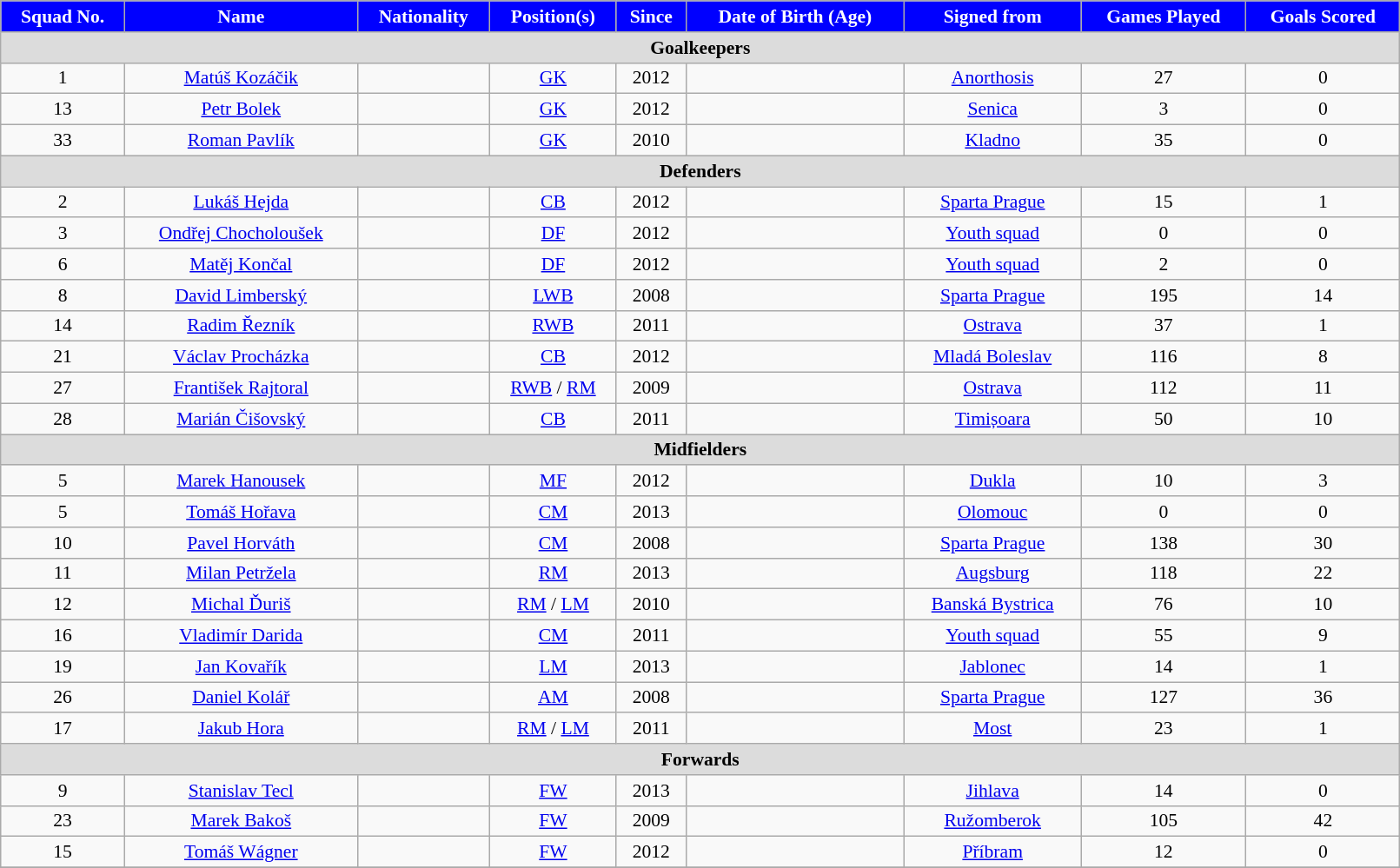<table class="wikitable" style="text-align:center; font-size:90%; width:85%;">
<tr>
<th style="background:#00f; color:white; text-align:center;">Squad No.</th>
<th style="background:#00f; color:white; text-align:center;">Name</th>
<th style="background:#00f; color:white; text-align:center;">Nationality</th>
<th style="background:#00f; color:white; text-align:center;">Position(s)</th>
<th style="background:#00f; color:white; text-align:center;">Since</th>
<th style="background:#00f; color:white; text-align:center;">Date of Birth (Age)</th>
<th style="background:#00f; color:white; text-align:center;">Signed from</th>
<th style="background:#00f; color:white; text-align:center;">Games Played</th>
<th style="background:#00f; color:white; text-align:center;">Goals Scored</th>
</tr>
<tr>
<th colspan=9 style="background:#dcdcdc; text-align:center;">Goalkeepers</th>
</tr>
<tr>
<td>1</td>
<td><a href='#'>Matúš Kozáčik</a></td>
<td></td>
<td><a href='#'>GK</a></td>
<td>2012</td>
<td></td>
<td> <a href='#'>Anorthosis</a></td>
<td>27</td>
<td>0</td>
</tr>
<tr>
<td>13</td>
<td><a href='#'>Petr Bolek</a></td>
<td></td>
<td><a href='#'>GK</a></td>
<td>2012</td>
<td></td>
<td> <a href='#'>Senica</a></td>
<td>3</td>
<td>0</td>
</tr>
<tr>
<td>33</td>
<td><a href='#'>Roman Pavlík</a></td>
<td></td>
<td><a href='#'>GK</a></td>
<td>2010</td>
<td></td>
<td><a href='#'>Kladno</a></td>
<td>35</td>
<td>0</td>
</tr>
<tr>
<th colspan=9 style="background:#dcdcdc; text-align:center;"><strong>Defenders</strong></th>
</tr>
<tr>
<td>2</td>
<td><a href='#'>Lukáš Hejda</a></td>
<td></td>
<td><a href='#'>CB</a></td>
<td>2012</td>
<td></td>
<td><a href='#'>Sparta Prague</a></td>
<td>15</td>
<td>1</td>
</tr>
<tr>
<td>3</td>
<td><a href='#'>Ondřej Chocholoušek</a></td>
<td></td>
<td><a href='#'>DF</a></td>
<td>2012</td>
<td></td>
<td><a href='#'>Youth squad</a></td>
<td>0</td>
<td>0</td>
</tr>
<tr>
<td>6</td>
<td><a href='#'>Matěj Končal</a></td>
<td></td>
<td><a href='#'>DF</a></td>
<td>2012</td>
<td></td>
<td><a href='#'>Youth squad</a></td>
<td>2</td>
<td>0</td>
</tr>
<tr>
<td>8</td>
<td><a href='#'>David Limberský</a></td>
<td></td>
<td><a href='#'>LWB</a></td>
<td>2008</td>
<td></td>
<td><a href='#'>Sparta Prague</a></td>
<td>195</td>
<td>14</td>
</tr>
<tr>
<td>14</td>
<td><a href='#'>Radim Řezník</a></td>
<td></td>
<td><a href='#'>RWB</a></td>
<td>2011</td>
<td></td>
<td><a href='#'>Ostrava</a></td>
<td>37</td>
<td>1</td>
</tr>
<tr>
<td>21</td>
<td><a href='#'>Václav Procházka</a></td>
<td></td>
<td><a href='#'>CB</a></td>
<td>2012</td>
<td></td>
<td><a href='#'>Mladá Boleslav</a></td>
<td>116</td>
<td>8</td>
</tr>
<tr>
<td>27</td>
<td><a href='#'>František Rajtoral</a></td>
<td></td>
<td><a href='#'>RWB</a> / <a href='#'>RM</a></td>
<td>2009</td>
<td></td>
<td><a href='#'>Ostrava</a></td>
<td>112</td>
<td>11</td>
</tr>
<tr>
<td>28</td>
<td><a href='#'>Marián Čišovský</a></td>
<td></td>
<td><a href='#'>CB</a></td>
<td>2011</td>
<td></td>
<td> <a href='#'>Timișoara</a></td>
<td>50</td>
<td>10</td>
</tr>
<tr>
<th colspan=9 style="background:#dcdcdc; text-align:center;">Midfielders</th>
</tr>
<tr>
<td>5</td>
<td><a href='#'>Marek Hanousek</a></td>
<td></td>
<td><a href='#'>MF</a></td>
<td>2012</td>
<td></td>
<td><a href='#'>Dukla</a></td>
<td>10</td>
<td>3</td>
</tr>
<tr>
<td>5</td>
<td><a href='#'>Tomáš Hořava</a></td>
<td></td>
<td><a href='#'>CM</a></td>
<td>2013</td>
<td></td>
<td><a href='#'>Olomouc</a></td>
<td>0</td>
<td>0</td>
</tr>
<tr>
<td>10</td>
<td><a href='#'>Pavel Horváth</a></td>
<td></td>
<td><a href='#'>CM</a></td>
<td>2008</td>
<td></td>
<td><a href='#'>Sparta Prague</a></td>
<td>138</td>
<td>30</td>
</tr>
<tr>
<td>11</td>
<td><a href='#'>Milan Petržela</a></td>
<td></td>
<td><a href='#'>RM</a></td>
<td>2013</td>
<td></td>
<td> <a href='#'>Augsburg</a></td>
<td>118</td>
<td>22</td>
</tr>
<tr>
<td>12</td>
<td><a href='#'>Michal Ďuriš</a></td>
<td></td>
<td><a href='#'>RM</a> / <a href='#'>LM</a></td>
<td>2010</td>
<td></td>
<td> <a href='#'>Banská Bystrica</a></td>
<td>76</td>
<td>10</td>
</tr>
<tr>
<td>16</td>
<td><a href='#'>Vladimír Darida</a></td>
<td></td>
<td><a href='#'>CM</a></td>
<td>2011</td>
<td></td>
<td><a href='#'>Youth squad</a></td>
<td>55</td>
<td>9</td>
</tr>
<tr>
<td>19</td>
<td><a href='#'>Jan Kovařík</a></td>
<td></td>
<td><a href='#'>LM</a></td>
<td>2013</td>
<td></td>
<td><a href='#'>Jablonec</a></td>
<td>14</td>
<td>1</td>
</tr>
<tr>
<td>26</td>
<td><a href='#'>Daniel Kolář</a></td>
<td></td>
<td><a href='#'>AM</a></td>
<td>2008</td>
<td></td>
<td><a href='#'>Sparta Prague</a></td>
<td>127</td>
<td>36</td>
</tr>
<tr>
<td>17</td>
<td><a href='#'>Jakub Hora</a></td>
<td></td>
<td><a href='#'>RM</a> / <a href='#'>LM</a></td>
<td>2011</td>
<td></td>
<td><a href='#'>Most</a></td>
<td>23</td>
<td>1</td>
</tr>
<tr>
<th colspan=9 style="background:#dcdcdc; text-align:center;">Forwards</th>
</tr>
<tr>
<td>9</td>
<td><a href='#'>Stanislav Tecl</a></td>
<td></td>
<td><a href='#'>FW</a></td>
<td>2013</td>
<td></td>
<td><a href='#'>Jihlava</a></td>
<td>14</td>
<td>0</td>
</tr>
<tr>
<td>23</td>
<td><a href='#'>Marek Bakoš</a></td>
<td></td>
<td><a href='#'>FW</a></td>
<td>2009</td>
<td></td>
<td> <a href='#'>Ružomberok</a></td>
<td>105</td>
<td>42</td>
</tr>
<tr>
<td>15</td>
<td><a href='#'>Tomáš Wágner</a></td>
<td></td>
<td><a href='#'>FW</a></td>
<td>2012</td>
<td></td>
<td><a href='#'>Příbram</a></td>
<td>12</td>
<td>0</td>
</tr>
<tr>
</tr>
</table>
